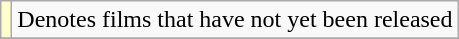<table class="wikitable">
<tr>
<td style="background:#FFFFCC;"></td>
<td>Denotes films that have not yet been released</td>
</tr>
<tr>
</tr>
</table>
